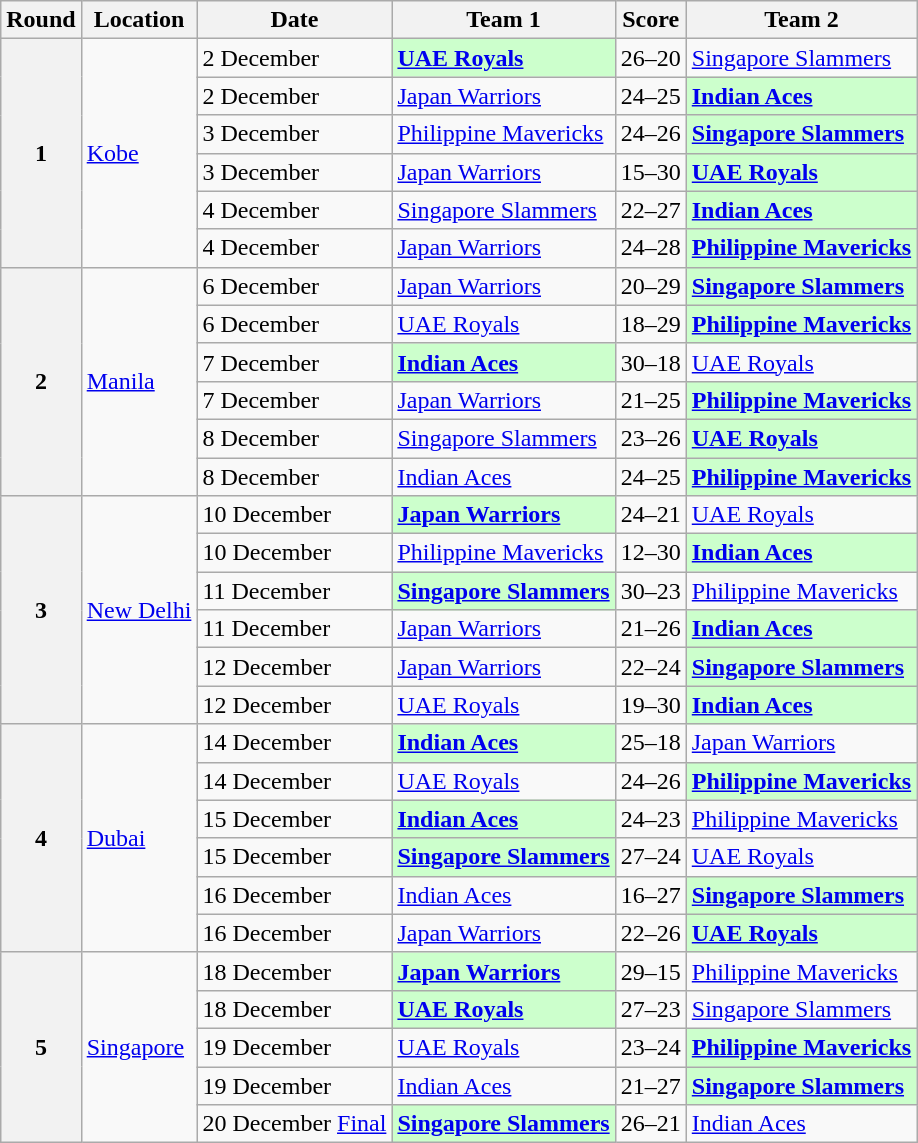<table class="wikitable">
<tr>
<th>Round</th>
<th>Location</th>
<th>Date</th>
<th>Team 1</th>
<th>Score</th>
<th>Team 2</th>
</tr>
<tr>
<th rowspan=6>1</th>
<td rowspan=6> <a href='#'>Kobe</a></td>
<td>2 December</td>
<td bgcolor=#CCFFCC><strong><a href='#'>UAE Royals</a></strong></td>
<td>26–20</td>
<td><a href='#'>Singapore Slammers</a></td>
</tr>
<tr>
<td>2 December</td>
<td><a href='#'>Japan Warriors</a></td>
<td>24–25</td>
<td bgcolor=#CCFFCC><strong><a href='#'>Indian Aces</a></strong></td>
</tr>
<tr>
<td>3 December</td>
<td><a href='#'>Philippine Mavericks</a></td>
<td>24–26</td>
<td bgcolor=#CCFFCC><strong><a href='#'>Singapore Slammers</a></strong></td>
</tr>
<tr>
<td>3 December</td>
<td><a href='#'>Japan Warriors</a></td>
<td>15–30</td>
<td bgcolor=#CCFFCC><strong><a href='#'>UAE Royals</a></strong></td>
</tr>
<tr>
<td>4 December</td>
<td><a href='#'>Singapore Slammers</a></td>
<td>22–27</td>
<td bgcolor=#CCFFCC><strong><a href='#'>Indian Aces</a></strong></td>
</tr>
<tr>
<td>4 December</td>
<td><a href='#'>Japan Warriors</a></td>
<td>24–28</td>
<td bgcolor=#CCFFCC><strong><a href='#'>Philippine Mavericks</a></strong></td>
</tr>
<tr>
<th rowspan=6>2</th>
<td rowspan=6> <a href='#'>Manila</a></td>
<td>6 December</td>
<td><a href='#'>Japan Warriors</a></td>
<td>20–29</td>
<td bgcolor=#CCFFCC><strong><a href='#'>Singapore Slammers</a></strong></td>
</tr>
<tr>
<td>6 December</td>
<td><a href='#'>UAE Royals</a></td>
<td>18–29</td>
<td bgcolor=#CCFFCC><strong><a href='#'>Philippine Mavericks</a></strong></td>
</tr>
<tr>
<td>7 December</td>
<td bgcolor=#CCFFCC><strong><a href='#'>Indian Aces</a></strong></td>
<td>30–18</td>
<td><a href='#'>UAE Royals</a></td>
</tr>
<tr>
<td>7 December</td>
<td><a href='#'>Japan Warriors</a></td>
<td>21–25</td>
<td bgcolor=#CCFFCC><strong><a href='#'>Philippine Mavericks</a></strong></td>
</tr>
<tr>
<td>8 December</td>
<td><a href='#'>Singapore Slammers</a></td>
<td>23–26</td>
<td bgcolor=#CCFFCC><strong><a href='#'>UAE Royals</a></strong></td>
</tr>
<tr>
<td>8 December</td>
<td><a href='#'>Indian Aces</a></td>
<td>24–25</td>
<td bgcolor=#CCFFCC><strong><a href='#'>Philippine Mavericks</a></strong></td>
</tr>
<tr>
<th rowspan=6>3</th>
<td rowspan=6> <a href='#'>New Delhi</a></td>
<td>10 December</td>
<td bgcolor=#CCFFCC><strong><a href='#'>Japan Warriors</a></strong></td>
<td>24–21</td>
<td><a href='#'>UAE Royals</a></td>
</tr>
<tr>
<td>10 December</td>
<td><a href='#'>Philippine Mavericks</a></td>
<td>12–30</td>
<td bgcolor=#CCFFCC><strong><a href='#'>Indian Aces</a></strong></td>
</tr>
<tr>
<td>11 December</td>
<td bgcolor=#CCFFCC><strong><a href='#'>Singapore Slammers</a></strong></td>
<td>30–23</td>
<td><a href='#'>Philippine Mavericks</a></td>
</tr>
<tr>
<td>11 December</td>
<td><a href='#'>Japan Warriors</a></td>
<td>21–26</td>
<td bgcolor=#CCFFCC><strong><a href='#'>Indian Aces</a></strong></td>
</tr>
<tr>
<td>12 December</td>
<td><a href='#'>Japan Warriors</a></td>
<td>22–24</td>
<td bgcolor=#CCFFCC><strong><a href='#'>Singapore Slammers</a></strong></td>
</tr>
<tr>
<td>12 December</td>
<td><a href='#'>UAE Royals</a></td>
<td>19–30</td>
<td bgcolor=#CCFFCC><strong><a href='#'>Indian Aces</a></strong></td>
</tr>
<tr>
<th rowspan=6>4</th>
<td rowspan=6> <a href='#'>Dubai</a></td>
<td>14 December</td>
<td bgcolor=#CCFFCC><strong><a href='#'>Indian Aces</a></strong></td>
<td>25–18</td>
<td><a href='#'>Japan Warriors</a></td>
</tr>
<tr>
<td>14 December</td>
<td><a href='#'>UAE Royals</a></td>
<td>24–26</td>
<td bgcolor=#CCFFCC><strong><a href='#'>Philippine Mavericks</a></strong></td>
</tr>
<tr>
<td>15 December</td>
<td bgcolor=#CCFFCC><strong><a href='#'>Indian Aces</a></strong></td>
<td>24–23</td>
<td><a href='#'>Philippine Mavericks</a></td>
</tr>
<tr>
<td>15 December</td>
<td bgcolor=#CCFFCC><strong><a href='#'>Singapore Slammers</a></strong></td>
<td>27–24</td>
<td><a href='#'>UAE Royals</a></td>
</tr>
<tr>
<td>16 December</td>
<td><a href='#'>Indian Aces</a></td>
<td>16–27</td>
<td bgcolor=#CCFFCC><strong><a href='#'>Singapore Slammers</a></strong></td>
</tr>
<tr>
<td>16 December</td>
<td><a href='#'>Japan Warriors</a></td>
<td>22–26</td>
<td bgcolor=#CCFFCC><strong><a href='#'>UAE Royals</a></strong></td>
</tr>
<tr>
<th rowspan=5>5</th>
<td rowspan=5> <a href='#'>Singapore</a></td>
<td>18 December</td>
<td bgcolor=#CCFFCC><strong><a href='#'>Japan Warriors</a></strong></td>
<td>29–15</td>
<td><a href='#'>Philippine Mavericks</a></td>
</tr>
<tr>
<td>18 December</td>
<td bgcolor=#CCFFCC><strong><a href='#'>UAE Royals</a></strong></td>
<td>27–23</td>
<td><a href='#'>Singapore Slammers</a></td>
</tr>
<tr>
<td>19 December</td>
<td><a href='#'>UAE Royals</a></td>
<td>23–24</td>
<td bgcolor=#CCFFCC><strong><a href='#'>Philippine Mavericks</a></strong></td>
</tr>
<tr>
<td>19 December</td>
<td><a href='#'>Indian Aces</a></td>
<td>21–27</td>
<td bgcolor=#CCFFCC><strong><a href='#'>Singapore Slammers</a></strong></td>
</tr>
<tr>
<td>20 December <a href='#'>Final</a></td>
<td bgcolor=#CCFFCC><strong><a href='#'>Singapore Slammers</a></strong></td>
<td>26–21</td>
<td><a href='#'>Indian Aces</a></td>
</tr>
</table>
